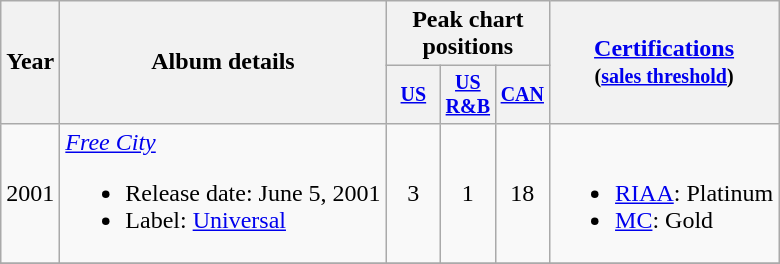<table class="wikitable" style="text-align:center;">
<tr>
<th rowspan="2">Year</th>
<th rowspan="2">Album details</th>
<th colspan="3">Peak chart positions</th>
<th rowspan="2"><a href='#'>Certifications</a><br><small>(<a href='#'>sales threshold</a>)</small></th>
</tr>
<tr style="font-size:smaller;">
<th width="30"><a href='#'>US</a><br></th>
<th width="30"><a href='#'>US R&B</a><br></th>
<th width="30"><a href='#'>CAN</a><br></th>
</tr>
<tr>
<td>2001</td>
<td align="left"><em><a href='#'>Free City</a></em><br><ul><li>Release date: June 5, 2001</li><li>Label: <a href='#'>Universal</a></li></ul></td>
<td>3</td>
<td>1</td>
<td>18</td>
<td align="left"><br><ul><li><a href='#'>RIAA</a>: Platinum</li><li><a href='#'>MC</a>: Gold</li></ul></td>
</tr>
<tr>
</tr>
</table>
